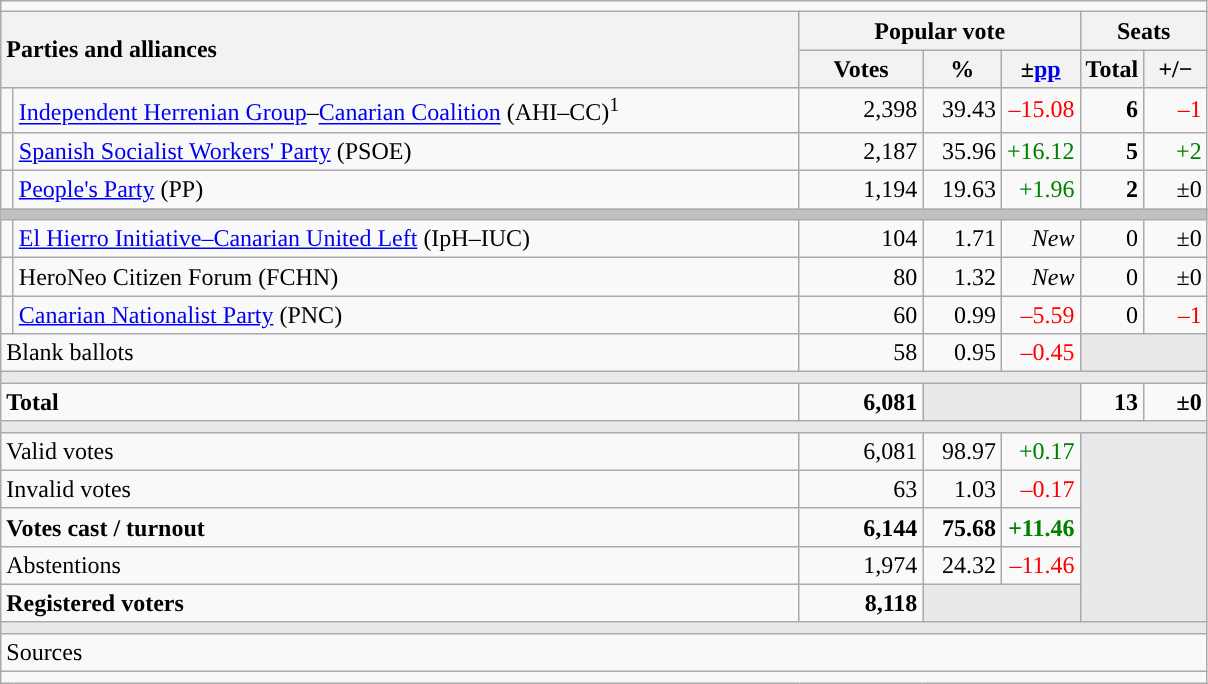<table class="wikitable" style="text-align:right;">
<tr>
<td colspan="7"></td>
</tr>
<tr>
<th style="text-align:left;" rowspan="2" colspan="2" width="525">Parties and alliances</th>
<th colspan="3">Popular vote</th>
<th colspan="2">Seats</th>
</tr>
<tr>
<th width="75">Votes</th>
<th width="45">%</th>
<th width="45">±<a href='#'>pp</a></th>
<th width="35">Total</th>
<th width="35">+/−</th>
</tr>
<tr>
<td width="1" style="color:inherit;background:"></td>
<td align="left"><a href='#'>Independent Herrenian Group</a>–<a href='#'>Canarian Coalition</a> (AHI–CC)<sup>1</sup></td>
<td>2,398</td>
<td>39.43</td>
<td style="color:red;">–15.08</td>
<td><strong>6</strong></td>
<td style="color:red;">–1</td>
</tr>
<tr>
<td style="color:inherit;background:"></td>
<td align="left"><a href='#'>Spanish Socialist Workers' Party</a> (PSOE)</td>
<td>2,187</td>
<td>35.96</td>
<td style="color:green;">+16.12</td>
<td><strong>5</strong></td>
<td style="color:green;">+2</td>
</tr>
<tr>
<td style="color:inherit;background:"></td>
<td align="left"><a href='#'>People's Party</a> (PP)</td>
<td>1,194</td>
<td>19.63</td>
<td style="color:green;">+1.96</td>
<td><strong>2</strong></td>
<td>±0</td>
</tr>
<tr>
<td colspan="7" bgcolor="#C0C0C0"></td>
</tr>
<tr>
<td style="color:inherit;background:"></td>
<td align="left"><a href='#'>El Hierro Initiative–Canarian United Left</a> (IpH–IUC)</td>
<td>104</td>
<td>1.71</td>
<td><em>New</em></td>
<td>0</td>
<td>±0</td>
</tr>
<tr>
<td style="color:inherit;background:"></td>
<td align="left">HeroNeo Citizen Forum (FCHN)</td>
<td>80</td>
<td>1.32</td>
<td><em>New</em></td>
<td>0</td>
<td>±0</td>
</tr>
<tr>
<td style="color:inherit;background:"></td>
<td align="left"><a href='#'>Canarian Nationalist Party</a> (PNC)</td>
<td>60</td>
<td>0.99</td>
<td style="color:red;">–5.59</td>
<td>0</td>
<td style="color:red;">–1</td>
</tr>
<tr>
<td align="left" colspan="2">Blank ballots</td>
<td>58</td>
<td>0.95</td>
<td style="color:red;">–0.45</td>
<td bgcolor="#E9E9E9" colspan="2"></td>
</tr>
<tr>
<td colspan="7" bgcolor="#E9E9E9"></td>
</tr>
<tr style="font-weight:bold;">
<td align="left" colspan="2">Total</td>
<td>6,081</td>
<td bgcolor="#E9E9E9" colspan="2"></td>
<td>13</td>
<td>±0</td>
</tr>
<tr>
<td colspan="7" bgcolor="#E9E9E9"></td>
</tr>
<tr>
<td align="left" colspan="2">Valid votes</td>
<td>6,081</td>
<td>98.97</td>
<td style="color:green;">+0.17</td>
<td bgcolor="#E9E9E9" colspan="2" rowspan="5"></td>
</tr>
<tr>
<td align="left" colspan="2">Invalid votes</td>
<td>63</td>
<td>1.03</td>
<td style="color:red;">–0.17</td>
</tr>
<tr style="font-weight:bold;">
<td align="left" colspan="2">Votes cast / turnout</td>
<td>6,144</td>
<td>75.68</td>
<td style="color:green;">+11.46</td>
</tr>
<tr>
<td align="left" colspan="2">Abstentions</td>
<td>1,974</td>
<td>24.32</td>
<td style="color:red;">–11.46</td>
</tr>
<tr style="font-weight:bold;">
<td align="left" colspan="2">Registered voters</td>
<td>8,118</td>
<td bgcolor="#E9E9E9" colspan="2"></td>
</tr>
<tr>
<td colspan="7" bgcolor="#E9E9E9"></td>
</tr>
<tr>
<td align="left" colspan="7">Sources</td>
</tr>
<tr>
<td colspan="7" style="text-align:left; max-width:790px;"></td>
</tr>
</table>
